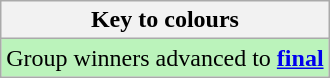<table class="wikitable">
<tr>
<th>Key to colours</th>
</tr>
<tr bgcolor=#BBF3BB>
<td>Group winners advanced to <strong><a href='#'>final</a></strong></td>
</tr>
</table>
